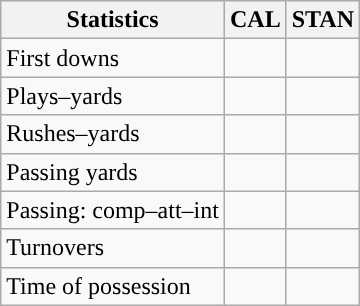<table class="wikitable" style="float:left">
<tr>
<th>Statistics</th>
<th>CAL</th>
<th>STAN</th>
</tr>
<tr>
<td>First downs</td>
<td></td>
<td></td>
</tr>
<tr>
<td>Plays–yards</td>
<td></td>
<td></td>
</tr>
<tr>
<td>Rushes–yards</td>
<td></td>
<td></td>
</tr>
<tr>
<td>Passing yards</td>
<td></td>
<td></td>
</tr>
<tr>
<td>Passing: comp–att–int</td>
<td></td>
<td></td>
</tr>
<tr>
<td>Turnovers</td>
<td></td>
<td></td>
</tr>
<tr>
<td>Time of possession</td>
<td></td>
<td></td>
</tr>
</table>
